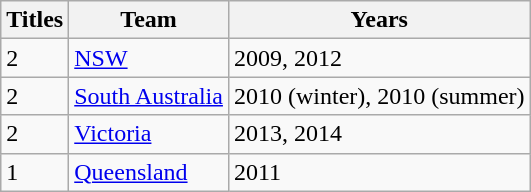<table class="wikitable">
<tr>
<th>Titles</th>
<th>Team</th>
<th>Years</th>
</tr>
<tr>
<td>2</td>
<td> <a href='#'>NSW</a></td>
<td>2009, 2012</td>
</tr>
<tr>
<td>2</td>
<td> <a href='#'>South Australia</a></td>
<td>2010 (winter), 2010 (summer)</td>
</tr>
<tr>
<td>2</td>
<td> <a href='#'>Victoria</a></td>
<td>2013, 2014</td>
</tr>
<tr>
<td>1</td>
<td> <a href='#'>Queensland</a></td>
<td>2011</td>
</tr>
</table>
